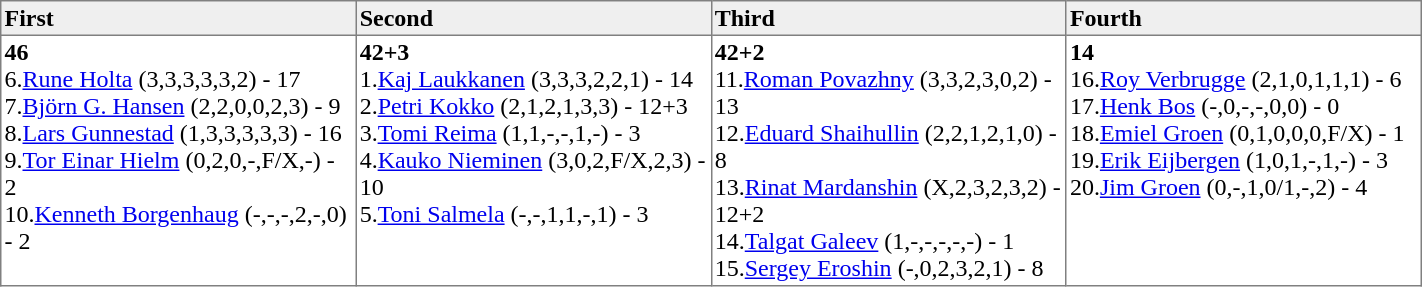<table border=1 cellpadding=2 cellspacing=0 width=75% style="border-collapse:collapse">
<tr align=left style="background:#efefef;">
<th width=20%>First</th>
<th width=20%>Second</th>
<th width=20%>Third</th>
<th width=20%>Fourth</th>
</tr>
<tr align=left>
<td valign=top><strong> 46</strong><br>6.<a href='#'>Rune Holta</a> (3,3,3,3,3,2) - 17<br>7.<a href='#'>Björn G. Hansen</a> (2,2,0,0,2,3) - 9 <br>8.<a href='#'>Lars Gunnestad</a> (1,3,3,3,3,3) - 16<br>9.<a href='#'>Tor Einar Hielm</a> (0,2,0,-,F/X,-) - 2<br>10.<a href='#'>Kenneth Borgenhaug</a> (-,-,-,2,-,0) - 2</td>
<td valign=top><strong> 42+3</strong><br>1.<a href='#'>Kaj Laukkanen</a> (3,3,3,2,2,1) - 14<br>2.<a href='#'>Petri Kokko</a> (2,1,2,1,3,3) - 12+3<br>3.<a href='#'>Tomi Reima</a> (1,1,-,-,1,-) - 3<br>4.<a href='#'>Kauko Nieminen</a> (3,0,2,F/X,2,3) - 10<br>5.<a href='#'>Toni Salmela</a> (-,-,1,1,-,1) - 3</td>
<td valign=top><strong> 42+2</strong><br>11.<a href='#'>Roman Povazhny</a> (3,3,2,3,0,2) - 13<br>12.<a href='#'>Eduard Shaihullin</a> (2,2,1,2,1,0) - 8<br>13.<a href='#'>Rinat Mardanshin</a> (X,2,3,2,3,2) - 12+2<br>14.<a href='#'>Talgat Galeev</a> (1,-,-,-,-,-) - 1<br>15.<a href='#'>Sergey Eroshin</a> (-,0,2,3,2,1) - 8</td>
<td valign=top><strong> 14</strong><br>16.<a href='#'>Roy Verbrugge</a> (2,1,0,1,1,1) - 6<br>17.<a href='#'>Henk Bos</a> (-,0,-,-,0,0) - 0<br>18.<a href='#'>Emiel Groen</a> (0,1,0,0,0,F/X) - 1<br>19.<a href='#'>Erik Eijbergen</a> (1,0,1,-,1,-) - 3<br>20.<a href='#'>Jim Groen</a> (0,-,1,0/1,-,2) - 4</td>
</tr>
</table>
